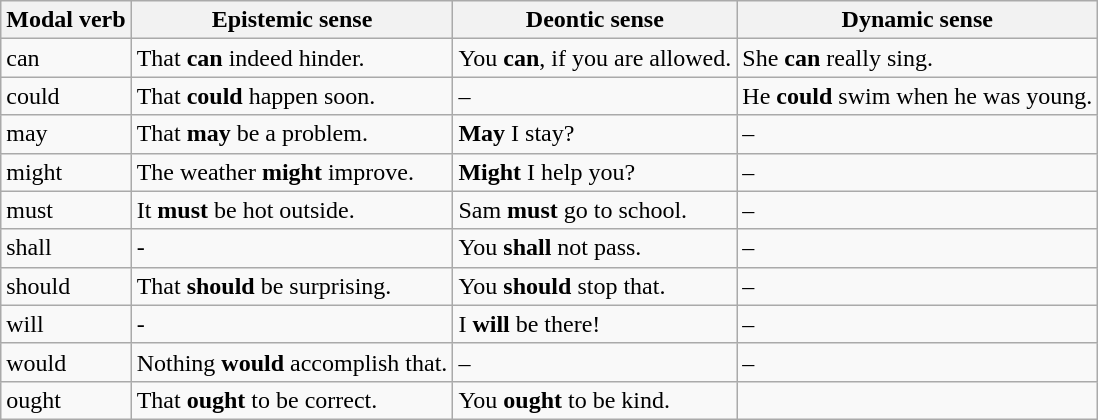<table class="wikitable">
<tr>
<th>Modal verb</th>
<th>Epistemic sense</th>
<th>Deontic sense</th>
<th>Dynamic sense</th>
</tr>
<tr>
<td>can</td>
<td>That <strong>can</strong> indeed hinder.</td>
<td>You <strong>can</strong>, if you are allowed.</td>
<td>She <strong>can</strong> really sing.</td>
</tr>
<tr>
<td>could</td>
<td>That <strong>could</strong> happen soon.</td>
<td>–</td>
<td>He <strong>could</strong> swim when he was young.</td>
</tr>
<tr>
<td>may</td>
<td>That <strong>may</strong> be a problem.</td>
<td><strong>May</strong> I stay?</td>
<td>–</td>
</tr>
<tr>
<td>might</td>
<td>The weather <strong>might</strong> improve.</td>
<td><strong>Might</strong> I help you?</td>
<td>–</td>
</tr>
<tr>
<td>must</td>
<td>It <strong>must</strong> be hot outside.</td>
<td>Sam <strong>must</strong> go to school.</td>
<td>–</td>
</tr>
<tr>
<td>shall</td>
<td>-</td>
<td>You <strong>shall</strong> not pass.</td>
<td>–</td>
</tr>
<tr>
<td>should</td>
<td>That <strong>should</strong> be surprising.</td>
<td>You <strong>should</strong> stop that.</td>
<td>–</td>
</tr>
<tr>
<td>will</td>
<td>-</td>
<td>I <strong>will</strong> be there!</td>
<td>–</td>
</tr>
<tr>
<td>would</td>
<td>Nothing <strong>would</strong> accomplish that.</td>
<td>–</td>
<td>–</td>
</tr>
<tr>
<td>ought</td>
<td>That <strong>ought</strong> to be correct.</td>
<td>You <strong>ought</strong> to be kind.</td>
</tr>
</table>
